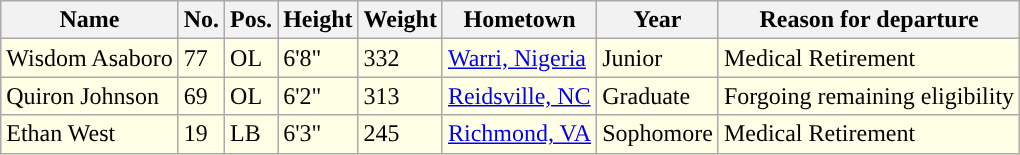<table class="wikitable sortable">
<tr>
<th>Name</th>
<th>No.</th>
<th>Pos.</th>
<th>Height</th>
<th>Weight</th>
<th>Hometown</th>
<th>Year</th>
<th class="unsortable">Reason for departure</th>
</tr>
<tr style="background:#FFFFE6;">
<td>Wisdom Asaboro</td>
<td>77</td>
<td>OL</td>
<td>6'8"</td>
<td>332</td>
<td><a href='#'>Warri, Nigeria</a></td>
<td>Junior</td>
<td>Medical Retirement</td>
</tr>
<tr style="background:#FFFFE6;">
<td>Quiron Johnson</td>
<td>69</td>
<td>OL</td>
<td>6'2"</td>
<td>313</td>
<td><a href='#'>Reidsville, NC</a></td>
<td>Graduate</td>
<td>Forgoing remaining eligibility</td>
</tr>
<tr style="background:#FFFFE6;">
<td>Ethan West</td>
<td>19</td>
<td>LB</td>
<td>6'3"</td>
<td>245</td>
<td><a href='#'>Richmond, VA</a></td>
<td>Sophomore</td>
<td>Medical Retirement</td>
</tr>
</table>
